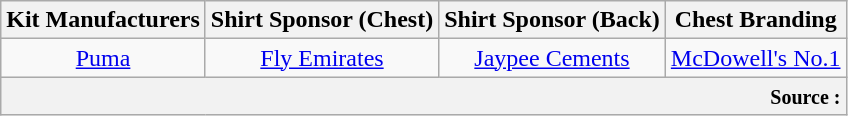<table class="wikitable" style="text-align: center;">
<tr>
<th>Kit Manufacturers</th>
<th>Shirt Sponsor (Chest)</th>
<th>Shirt Sponsor (Back)</th>
<th>Chest Branding</th>
</tr>
<tr>
<td><a href='#'>Puma</a></td>
<td><a href='#'>Fly Emirates</a></td>
<td><a href='#'>Jaypee Cements</a></td>
<td><a href='#'>McDowell's No.1</a></td>
</tr>
<tr>
<th colspan="4" style="text-align:right;"><small>Source :</small></th>
</tr>
</table>
